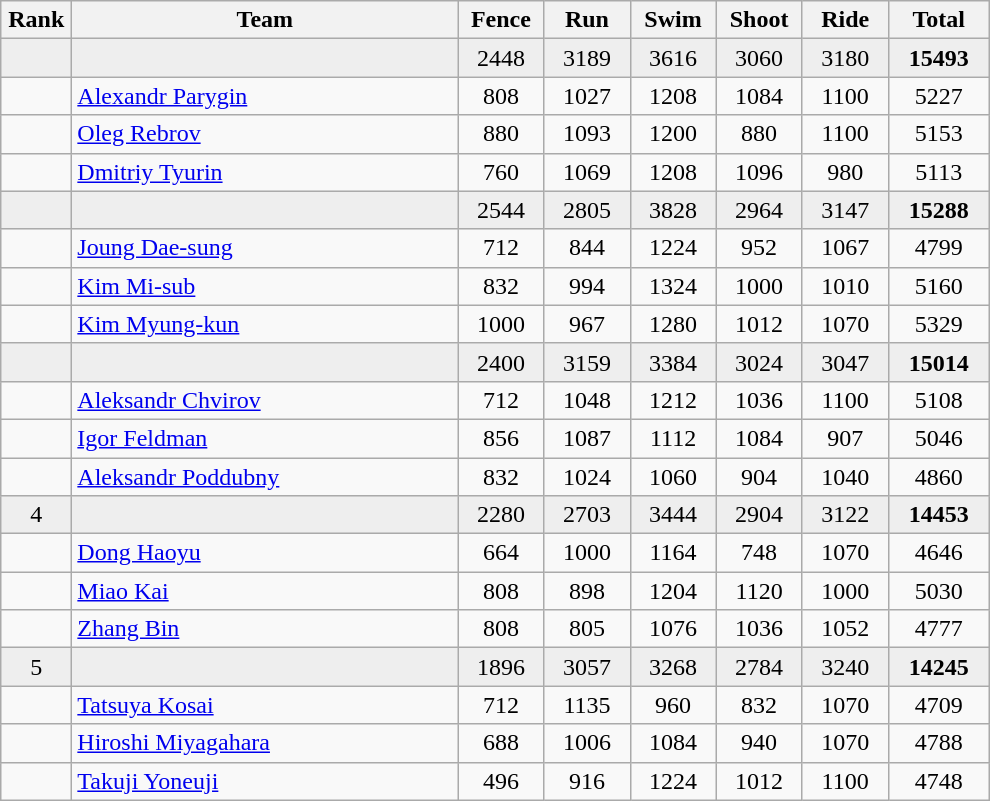<table class=wikitable style="text-align:center">
<tr>
<th width=40>Rank</th>
<th width=250>Team</th>
<th width=50>Fence</th>
<th width=50>Run</th>
<th width=50>Swim</th>
<th width=50>Shoot</th>
<th width=50>Ride</th>
<th width=60>Total</th>
</tr>
<tr bgcolor=eeeeee>
<td></td>
<td align=left></td>
<td>2448</td>
<td>3189</td>
<td>3616</td>
<td>3060</td>
<td>3180</td>
<td><strong>15493</strong></td>
</tr>
<tr>
<td></td>
<td align=left><a href='#'>Alexandr Parygin</a></td>
<td>808</td>
<td>1027</td>
<td>1208</td>
<td>1084</td>
<td>1100</td>
<td>5227</td>
</tr>
<tr>
<td></td>
<td align=left><a href='#'>Oleg Rebrov</a></td>
<td>880</td>
<td>1093</td>
<td>1200</td>
<td>880</td>
<td>1100</td>
<td>5153</td>
</tr>
<tr>
<td></td>
<td align=left><a href='#'>Dmitriy Tyurin</a></td>
<td>760</td>
<td>1069</td>
<td>1208</td>
<td>1096</td>
<td>980</td>
<td>5113</td>
</tr>
<tr bgcolor=eeeeee>
<td></td>
<td align=left></td>
<td>2544</td>
<td>2805</td>
<td>3828</td>
<td>2964</td>
<td>3147</td>
<td><strong>15288</strong></td>
</tr>
<tr>
<td></td>
<td align=left><a href='#'>Joung Dae-sung</a></td>
<td>712</td>
<td>844</td>
<td>1224</td>
<td>952</td>
<td>1067</td>
<td>4799</td>
</tr>
<tr>
<td></td>
<td align=left><a href='#'>Kim Mi-sub</a></td>
<td>832</td>
<td>994</td>
<td>1324</td>
<td>1000</td>
<td>1010</td>
<td>5160</td>
</tr>
<tr>
<td></td>
<td align=left><a href='#'>Kim Myung-kun</a></td>
<td>1000</td>
<td>967</td>
<td>1280</td>
<td>1012</td>
<td>1070</td>
<td>5329</td>
</tr>
<tr bgcolor=eeeeee>
<td></td>
<td align=left></td>
<td>2400</td>
<td>3159</td>
<td>3384</td>
<td>3024</td>
<td>3047</td>
<td><strong>15014</strong></td>
</tr>
<tr>
<td></td>
<td align=left><a href='#'>Aleksandr Chvirov</a></td>
<td>712</td>
<td>1048</td>
<td>1212</td>
<td>1036</td>
<td>1100</td>
<td>5108</td>
</tr>
<tr>
<td></td>
<td align=left><a href='#'>Igor Feldman</a></td>
<td>856</td>
<td>1087</td>
<td>1112</td>
<td>1084</td>
<td>907</td>
<td>5046</td>
</tr>
<tr>
<td></td>
<td align=left><a href='#'>Aleksandr Poddubny</a></td>
<td>832</td>
<td>1024</td>
<td>1060</td>
<td>904</td>
<td>1040</td>
<td>4860</td>
</tr>
<tr bgcolor=eeeeee>
<td>4</td>
<td align=left></td>
<td>2280</td>
<td>2703</td>
<td>3444</td>
<td>2904</td>
<td>3122</td>
<td><strong>14453</strong></td>
</tr>
<tr>
<td></td>
<td align=left><a href='#'>Dong Haoyu</a></td>
<td>664</td>
<td>1000</td>
<td>1164</td>
<td>748</td>
<td>1070</td>
<td>4646</td>
</tr>
<tr>
<td></td>
<td align=left><a href='#'>Miao Kai</a></td>
<td>808</td>
<td>898</td>
<td>1204</td>
<td>1120</td>
<td>1000</td>
<td>5030</td>
</tr>
<tr>
<td></td>
<td align=left><a href='#'>Zhang Bin</a></td>
<td>808</td>
<td>805</td>
<td>1076</td>
<td>1036</td>
<td>1052</td>
<td>4777</td>
</tr>
<tr bgcolor=eeeeee>
<td>5</td>
<td align=left></td>
<td>1896</td>
<td>3057</td>
<td>3268</td>
<td>2784</td>
<td>3240</td>
<td><strong>14245</strong></td>
</tr>
<tr>
<td></td>
<td align=left><a href='#'>Tatsuya Kosai</a></td>
<td>712</td>
<td>1135</td>
<td>960</td>
<td>832</td>
<td>1070</td>
<td>4709</td>
</tr>
<tr>
<td></td>
<td align=left><a href='#'>Hiroshi Miyagahara</a></td>
<td>688</td>
<td>1006</td>
<td>1084</td>
<td>940</td>
<td>1070</td>
<td>4788</td>
</tr>
<tr>
<td></td>
<td align=left><a href='#'>Takuji Yoneuji</a></td>
<td>496</td>
<td>916</td>
<td>1224</td>
<td>1012</td>
<td>1100</td>
<td>4748</td>
</tr>
</table>
